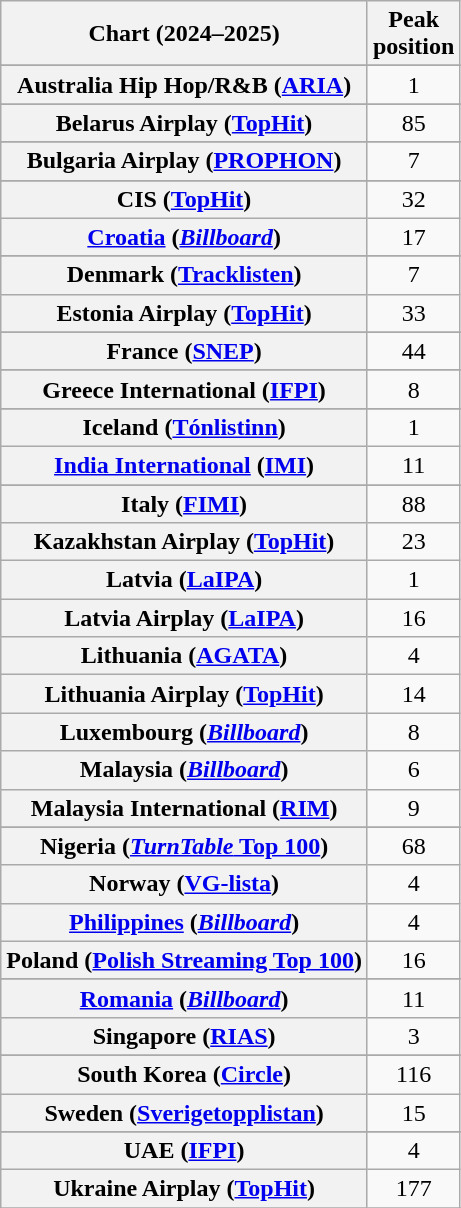<table class="wikitable sortable plainrowheaders" style="text-align:center">
<tr>
<th scope="col">Chart (2024–2025)</th>
<th scope="col">Peak<br>position</th>
</tr>
<tr>
</tr>
<tr>
<th scope="row">Australia Hip Hop/R&B (<a href='#'>ARIA</a>)</th>
<td>1</td>
</tr>
<tr>
</tr>
<tr>
<th scope="row">Belarus Airplay (<a href='#'>TopHit</a>)</th>
<td>85</td>
</tr>
<tr>
</tr>
<tr>
</tr>
<tr>
<th scope="row">Bulgaria Airplay (<a href='#'>PROPHON</a>)</th>
<td>7</td>
</tr>
<tr>
</tr>
<tr>
</tr>
<tr>
</tr>
<tr>
<th scope="row">CIS (<a href='#'>TopHit</a>)<br></th>
<td>32</td>
</tr>
<tr>
<th scope="row"><a href='#'>Croatia</a> (<em><a href='#'>Billboard</a></em>)</th>
<td>17</td>
</tr>
<tr>
</tr>
<tr>
<th scope="row">Denmark (<a href='#'>Tracklisten</a>)</th>
<td>7</td>
</tr>
<tr>
<th scope="row">Estonia Airplay (<a href='#'>TopHit</a>)</th>
<td>33</td>
</tr>
<tr>
</tr>
<tr>
<th scope="row">France (<a href='#'>SNEP</a>)</th>
<td>44</td>
</tr>
<tr>
</tr>
<tr>
</tr>
<tr>
<th scope="row">Greece International (<a href='#'>IFPI</a>)</th>
<td>8</td>
</tr>
<tr>
</tr>
<tr>
<th scope="row">Iceland (<a href='#'>Tónlistinn</a>)</th>
<td>1</td>
</tr>
<tr>
<th scope="row"><a href='#'>India International</a> (<a href='#'>IMI</a>)</th>
<td>11</td>
</tr>
<tr>
</tr>
<tr>
<th scope="row">Italy (<a href='#'>FIMI</a>)</th>
<td>88</td>
</tr>
<tr>
<th scope="row">Kazakhstan Airplay (<a href='#'>TopHit</a>)</th>
<td>23</td>
</tr>
<tr>
<th scope="row">Latvia (<a href='#'>LaIPA</a>)</th>
<td>1</td>
</tr>
<tr>
<th scope="row">Latvia Airplay (<a href='#'>LaIPA</a>)</th>
<td>16</td>
</tr>
<tr>
<th scope="row">Lithuania (<a href='#'>AGATA</a>)</th>
<td>4</td>
</tr>
<tr>
<th scope="row">Lithuania Airplay (<a href='#'>TopHit</a>)</th>
<td>14</td>
</tr>
<tr>
<th scope="row">Luxembourg (<em><a href='#'>Billboard</a></em>)</th>
<td>8</td>
</tr>
<tr>
<th scope="row">Malaysia (<em><a href='#'>Billboard</a></em>)</th>
<td>6</td>
</tr>
<tr>
<th scope="row">Malaysia International (<a href='#'>RIM</a>)</th>
<td>9</td>
</tr>
<tr>
</tr>
<tr>
</tr>
<tr>
<th scope="row">Nigeria (<a href='#'><em>TurnTable</em> Top 100</a>)</th>
<td>68</td>
</tr>
<tr>
<th scope="row">Norway (<a href='#'>VG-lista</a>)</th>
<td>4</td>
</tr>
<tr>
<th scope="row"><a href='#'>Philippines</a> (<em><a href='#'>Billboard</a></em>)</th>
<td>4</td>
</tr>
<tr>
<th scope="row">Poland (<a href='#'>Polish Streaming Top 100</a>)</th>
<td>16</td>
</tr>
<tr>
</tr>
<tr>
<th scope="row"><a href='#'>Romania</a> (<em><a href='#'>Billboard</a></em>)</th>
<td>11</td>
</tr>
<tr>
<th scope="row">Singapore (<a href='#'>RIAS</a>)</th>
<td>3</td>
</tr>
<tr>
</tr>
<tr>
</tr>
<tr>
<th scope="row">South Korea (<a href='#'>Circle</a>)</th>
<td>116</td>
</tr>
<tr>
<th scope="row">Sweden (<a href='#'>Sverigetopplistan</a>)</th>
<td>15</td>
</tr>
<tr>
</tr>
<tr>
<th scope="row">UAE (<a href='#'>IFPI</a>)</th>
<td>4</td>
</tr>
<tr>
<th scope="row">Ukraine Airplay (<a href='#'>TopHit</a>)</th>
<td>177</td>
</tr>
<tr>
</tr>
<tr>
</tr>
<tr>
</tr>
<tr>
</tr>
<tr>
</tr>
<tr>
</tr>
<tr>
</tr>
</table>
